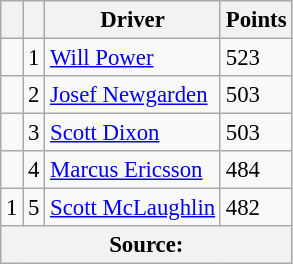<table class="wikitable" style="font-size: 95%;">
<tr>
<th scope="col"></th>
<th scope="col"></th>
<th scope="col">Driver</th>
<th scope="col">Points</th>
</tr>
<tr>
<td align="left"></td>
<td align="center">1</td>
<td> <a href='#'>Will Power</a></td>
<td align="left">523</td>
</tr>
<tr>
<td align="left"></td>
<td align="center">2</td>
<td> <a href='#'>Josef Newgarden</a></td>
<td align="left">503</td>
</tr>
<tr>
<td align="left"></td>
<td align="center">3</td>
<td> <a href='#'>Scott Dixon</a></td>
<td align="left">503</td>
</tr>
<tr>
<td align="left"></td>
<td align="center">4</td>
<td> <a href='#'>Marcus Ericsson</a></td>
<td align="left">484</td>
</tr>
<tr>
<td align="left"> 1</td>
<td align="center">5</td>
<td> <a href='#'>Scott McLaughlin</a></td>
<td align="left">482</td>
</tr>
<tr>
<th colspan=4>Source:</th>
</tr>
</table>
